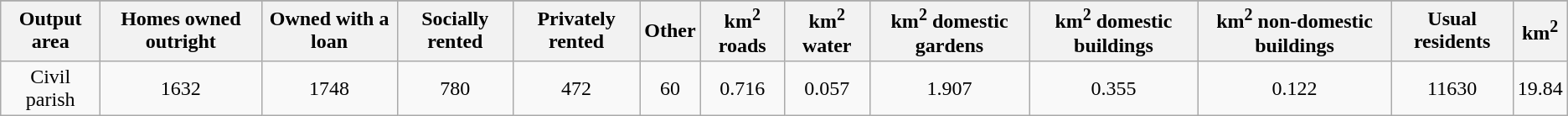<table class="wikitable">
<tr>
</tr>
<tr>
<th>Output area</th>
<th>Homes owned outright</th>
<th>Owned with a loan</th>
<th>Socially rented</th>
<th>Privately rented</th>
<th>Other</th>
<th>km<sup>2</sup> roads</th>
<th>km<sup>2</sup> water</th>
<th>km<sup>2</sup> domestic gardens</th>
<th>km<sup>2</sup> domestic buildings</th>
<th>km<sup>2</sup> non-domestic buildings</th>
<th>Usual residents</th>
<th>km<sup>2</sup></th>
</tr>
<tr align=center>
<td>Civil parish</td>
<td>1632</td>
<td>1748</td>
<td>780</td>
<td>472</td>
<td>60</td>
<td>0.716</td>
<td>0.057</td>
<td>1.907</td>
<td>0.355</td>
<td>0.122</td>
<td>11630</td>
<td>19.84</td>
</tr>
</table>
